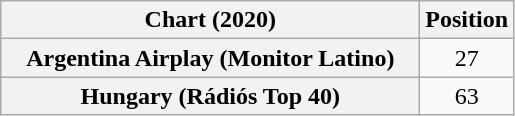<table class="wikitable plainrowheaders sortable" style="text-align:center">
<tr>
<th scope="col" style="width:17em;">Chart (2020)</th>
<th scope="col">Position</th>
</tr>
<tr>
<th scope="row">Argentina Airplay (Monitor Latino)</th>
<td>27</td>
</tr>
<tr>
<th scope="row">Hungary (Rádiós Top 40)</th>
<td>63</td>
</tr>
</table>
